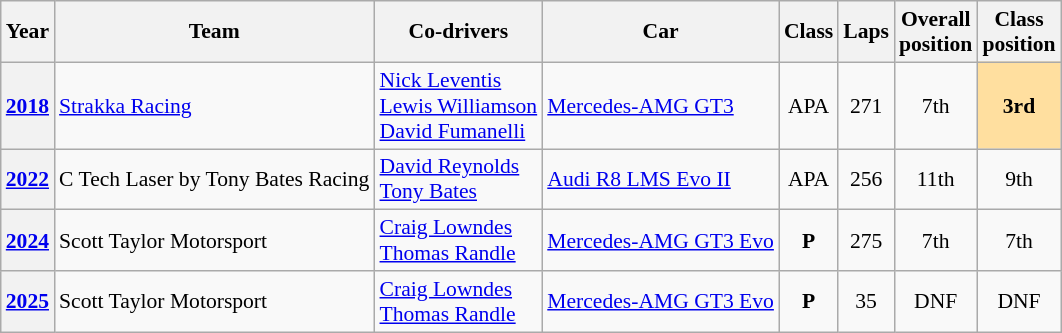<table class="wikitable" style="text-align:center; font-size:90%">
<tr>
<th>Year</th>
<th>Team</th>
<th>Co-drivers</th>
<th>Car</th>
<th>Class</th>
<th>Laps</th>
<th>Overall<br>position</th>
<th>Class<br>position</th>
</tr>
<tr>
<th><a href='#'>2018</a></th>
<td align=left> <a href='#'>Strakka Racing</a></td>
<td align=left> <a href='#'>Nick Leventis</a><br> <a href='#'>Lewis Williamson</a><br> <a href='#'>David Fumanelli</a></td>
<td align=left><a href='#'>Mercedes-AMG GT3</a></td>
<td>APA</td>
<td>271</td>
<td>7th</td>
<td style="background:#FFDF9F;"><strong>3rd</strong></td>
</tr>
<tr>
<th><a href='#'>2022</a></th>
<td align=left> C Tech Laser by Tony Bates Racing</td>
<td align=left> <a href='#'>David Reynolds</a><br> <a href='#'>Tony Bates</a></td>
<td align=left><a href='#'>Audi R8 LMS Evo II</a></td>
<td>APA</td>
<td>256</td>
<td>11th</td>
<td>9th</td>
</tr>
<tr>
<th><a href='#'>2024</a></th>
<td align=left> Scott Taylor Motorsport</td>
<td align=left> <a href='#'>Craig Lowndes</a><br> <a href='#'>Thomas Randle</a></td>
<td align=left><a href='#'>Mercedes-AMG GT3 Evo</a></td>
<td><strong><span>P</span></strong></td>
<td>275</td>
<td>7th</td>
<td>7th</td>
</tr>
<tr>
<th><a href='#'>2025</a></th>
<td align=left> Scott Taylor Motorsport</td>
<td align=left> <a href='#'>Craig Lowndes</a><br> <a href='#'>Thomas Randle</a></td>
<td align=left><a href='#'>Mercedes-AMG GT3 Evo</a></td>
<td><strong><span>P</span></strong></td>
<td>35</td>
<td>DNF</td>
<td>DNF</td>
</tr>
</table>
